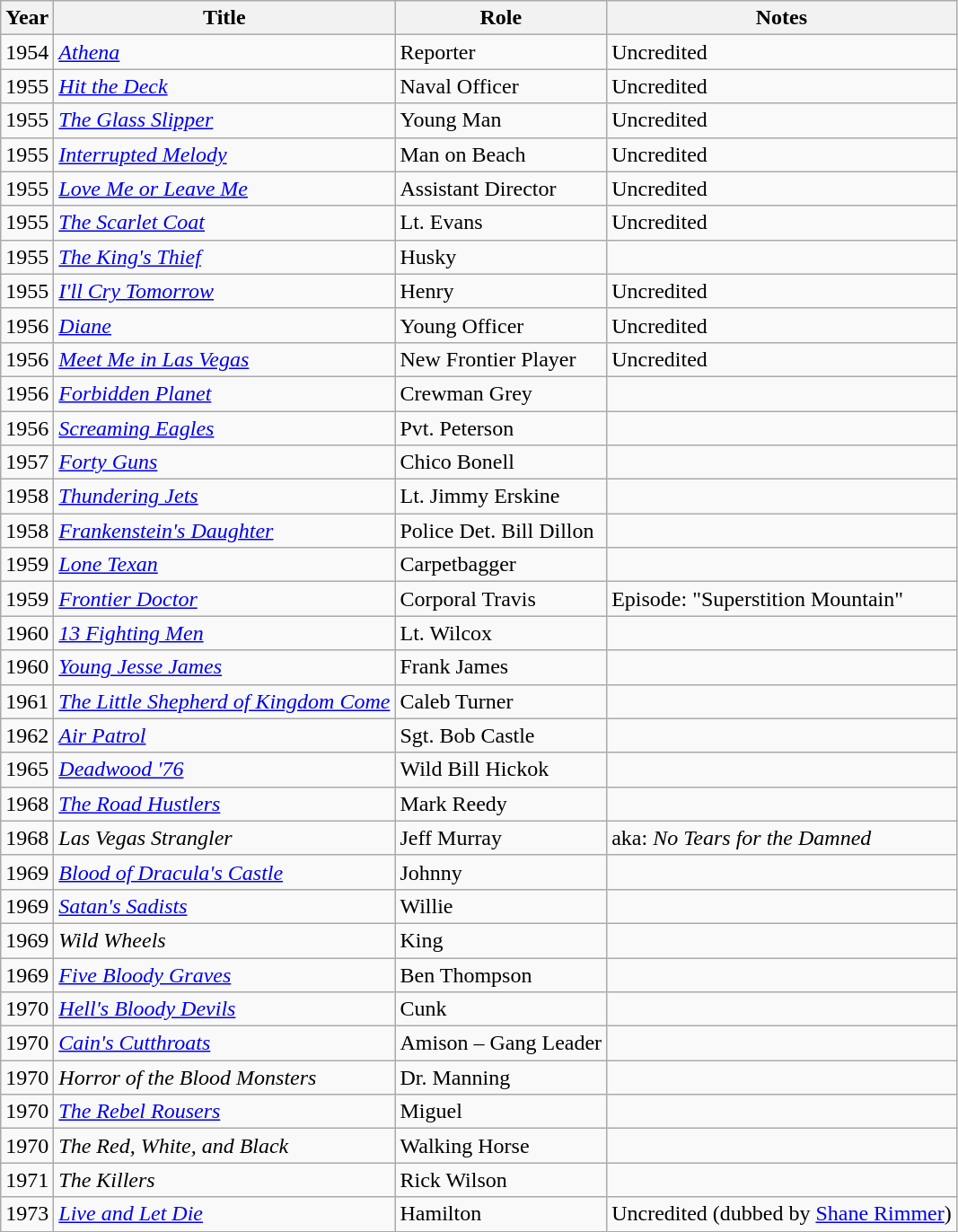<table class="wikitable">
<tr>
<th>Year</th>
<th>Title</th>
<th>Role</th>
<th>Notes</th>
</tr>
<tr>
<td>1954</td>
<td><em><a href='#'>Athena</a></em></td>
<td>Reporter</td>
<td>Uncredited</td>
</tr>
<tr>
<td>1955</td>
<td><em><a href='#'>Hit the Deck</a></em></td>
<td>Naval Officer</td>
<td>Uncredited</td>
</tr>
<tr>
<td>1955</td>
<td><em><a href='#'>The Glass Slipper</a></em></td>
<td>Young Man</td>
<td>Uncredited</td>
</tr>
<tr>
<td>1955</td>
<td><em><a href='#'>Interrupted Melody</a></em></td>
<td>Man on Beach</td>
<td>Uncredited</td>
</tr>
<tr>
<td>1955</td>
<td><em><a href='#'>Love Me or Leave Me</a></em></td>
<td>Assistant Director</td>
<td>Uncredited</td>
</tr>
<tr>
<td>1955</td>
<td><em><a href='#'>The Scarlet Coat</a></em></td>
<td>Lt. Evans</td>
<td>Uncredited</td>
</tr>
<tr>
<td>1955</td>
<td><em><a href='#'>The King's Thief</a></em></td>
<td>Husky</td>
<td></td>
</tr>
<tr>
<td>1955</td>
<td><em><a href='#'>I'll Cry Tomorrow</a></em></td>
<td>Henry</td>
<td>Uncredited</td>
</tr>
<tr>
<td>1956</td>
<td><em><a href='#'>Diane</a></em></td>
<td>Young Officer</td>
<td>Uncredited</td>
</tr>
<tr>
<td>1956</td>
<td><em><a href='#'>Meet Me in Las Vegas</a></em></td>
<td>New Frontier Player</td>
<td>Uncredited</td>
</tr>
<tr>
<td>1956</td>
<td><em><a href='#'>Forbidden Planet</a></em></td>
<td>Crewman Grey</td>
<td></td>
</tr>
<tr>
<td>1956</td>
<td><em><a href='#'>Screaming Eagles</a></em></td>
<td>Pvt. Peterson</td>
<td></td>
</tr>
<tr>
<td>1957</td>
<td><em><a href='#'>Forty Guns</a></em></td>
<td>Chico Bonell</td>
<td></td>
</tr>
<tr>
<td>1958</td>
<td><em><a href='#'>Thundering Jets</a></em></td>
<td>Lt. Jimmy Erskine</td>
<td></td>
</tr>
<tr>
<td>1958</td>
<td><em><a href='#'>Frankenstein's Daughter</a></em></td>
<td>Police Det. Bill Dillon</td>
<td></td>
</tr>
<tr>
<td>1959</td>
<td><em><a href='#'>Lone Texan</a></em></td>
<td>Carpetbagger</td>
<td></td>
</tr>
<tr>
<td>1959</td>
<td><em><a href='#'>Frontier Doctor</a></em></td>
<td>Corporal Travis</td>
<td>Episode: "Superstition Mountain"</td>
</tr>
<tr>
<td>1960</td>
<td><em><a href='#'>13 Fighting Men</a></em></td>
<td>Lt. Wilcox</td>
<td></td>
</tr>
<tr>
<td>1960</td>
<td><em><a href='#'>Young Jesse James</a></em></td>
<td>Frank James</td>
<td></td>
</tr>
<tr>
<td>1961</td>
<td><em><a href='#'>The Little Shepherd of Kingdom Come</a></em></td>
<td>Caleb Turner</td>
<td></td>
</tr>
<tr>
<td>1962</td>
<td><em><a href='#'>Air Patrol</a></em></td>
<td>Sgt. Bob Castle</td>
<td></td>
</tr>
<tr>
<td>1965</td>
<td><em><a href='#'>Deadwood '76</a></em></td>
<td>Wild Bill Hickok</td>
<td></td>
</tr>
<tr>
<td>1968</td>
<td><em><a href='#'>The Road Hustlers</a></em></td>
<td>Mark Reedy</td>
<td></td>
</tr>
<tr>
<td>1968</td>
<td><em>Las Vegas Strangler</em></td>
<td>Jeff Murray</td>
<td>aka: <em>No Tears for the Damned</em></td>
</tr>
<tr>
<td>1969</td>
<td><em><a href='#'>Blood of Dracula's Castle</a></em></td>
<td>Johnny</td>
<td></td>
</tr>
<tr>
<td>1969</td>
<td><em><a href='#'>Satan's Sadists</a></em></td>
<td>Willie</td>
<td></td>
</tr>
<tr>
<td>1969</td>
<td><em>Wild Wheels</em></td>
<td>King</td>
<td></td>
</tr>
<tr>
<td>1969</td>
<td><em><a href='#'>Five Bloody Graves</a></em></td>
<td>Ben Thompson</td>
<td></td>
</tr>
<tr>
<td>1970</td>
<td><em><a href='#'>Hell's Bloody Devils</a></em></td>
<td>Cunk</td>
<td></td>
</tr>
<tr>
<td>1970</td>
<td><em><a href='#'>Cain's Cutthroats</a></em></td>
<td>Amison – Gang Leader</td>
<td></td>
</tr>
<tr>
<td>1970</td>
<td><em>Horror of the Blood Monsters</em></td>
<td>Dr. Manning</td>
<td></td>
</tr>
<tr>
<td>1970</td>
<td><em><a href='#'>The Rebel Rousers</a></em></td>
<td>Miguel</td>
<td></td>
</tr>
<tr>
<td>1970</td>
<td><em>The Red, White, and Black</em></td>
<td>Walking Horse</td>
<td></td>
</tr>
<tr>
<td>1971</td>
<td><em>The Killers</em></td>
<td>Rick Wilson</td>
<td></td>
</tr>
<tr>
<td>1973</td>
<td><em><a href='#'>Live and Let Die</a></em></td>
<td>Hamilton</td>
<td>Uncredited (dubbed by <a href='#'>Shane Rimmer</a>)</td>
</tr>
</table>
